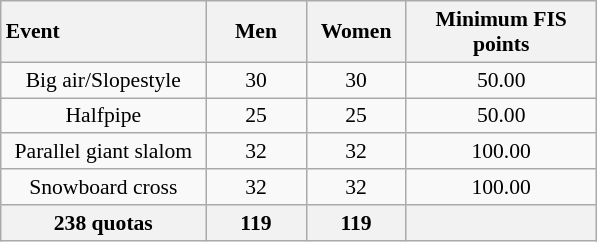<table class="wikitable sortable" style="text-align:center; font-size:90%">
<tr>
<th style="width:130px; text-align:left;">Event</th>
<th width=60>Men</th>
<th width=60>Women</th>
<th width=120>Minimum FIS points</th>
</tr>
<tr>
<td>Big air/Slopestyle</td>
<td>30</td>
<td>30</td>
<td>50.00</td>
</tr>
<tr>
<td>Halfpipe</td>
<td>25</td>
<td>25</td>
<td>50.00</td>
</tr>
<tr>
<td>Parallel giant slalom</td>
<td>32</td>
<td>32</td>
<td>100.00</td>
</tr>
<tr>
<td>Snowboard cross</td>
<td>32</td>
<td>32</td>
<td>100.00</td>
</tr>
<tr>
<th>238 quotas</th>
<th>119</th>
<th>119</th>
<th></th>
</tr>
</table>
